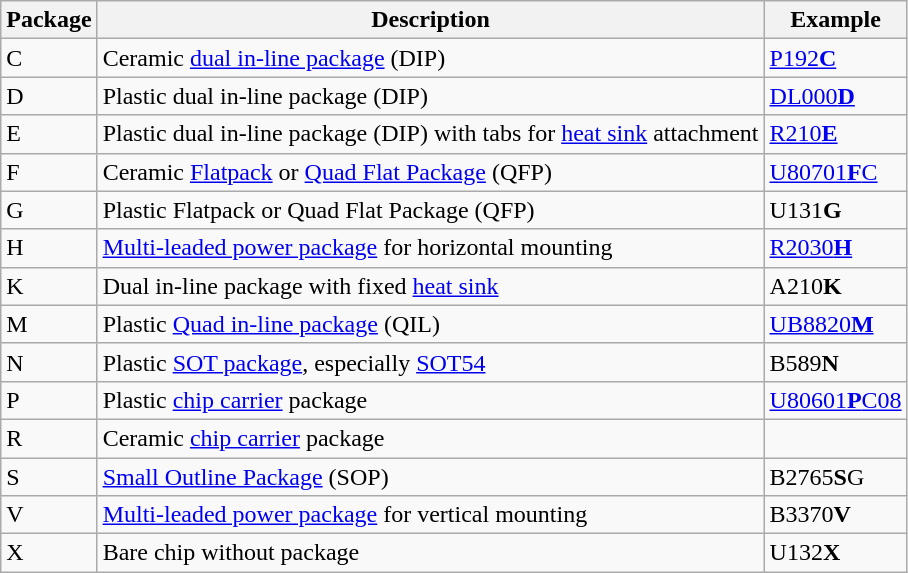<table class="wikitable">
<tr>
<th>Package</th>
<th>Description</th>
<th>Example</th>
</tr>
<tr>
<td>C</td>
<td>Ceramic <a href='#'>dual in-line package</a> (DIP)</td>
<td><a href='#'>P192<strong>C</strong></a></td>
</tr>
<tr>
<td>D</td>
<td>Plastic dual in-line package (DIP)</td>
<td><a href='#'>DL000<strong>D</strong></a></td>
</tr>
<tr>
<td>E</td>
<td>Plastic dual in-line package (DIP) with tabs for <a href='#'>heat sink</a> attachment</td>
<td><a href='#'>R210<strong>E</strong></a></td>
</tr>
<tr>
<td>F</td>
<td>Ceramic <a href='#'>Flatpack</a> or <a href='#'>Quad Flat Package</a> (QFP)</td>
<td><a href='#'>U80701<strong>F</strong>C</a></td>
</tr>
<tr>
<td>G</td>
<td>Plastic Flatpack or Quad Flat Package (QFP)</td>
<td>U131<strong>G</strong></td>
</tr>
<tr>
<td>H</td>
<td><a href='#'>Multi-leaded power package</a> for horizontal mounting</td>
<td><a href='#'>R2030<strong>H</strong></a></td>
</tr>
<tr>
<td>K</td>
<td>Dual in-line package with fixed <a href='#'>heat sink</a></td>
<td>A210<strong>K</strong></td>
</tr>
<tr>
<td>M</td>
<td>Plastic <a href='#'>Quad in-line package</a> (QIL)</td>
<td><a href='#'>UB8820<strong>M</strong></a></td>
</tr>
<tr>
<td>N</td>
<td>Plastic <a href='#'>SOT package</a>, especially <a href='#'>SOT54</a></td>
<td>B589<strong>N</strong></td>
</tr>
<tr>
<td>P</td>
<td>Plastic <a href='#'>chip carrier</a> package</td>
<td><a href='#'>U80601<strong>P</strong>C08</a></td>
</tr>
<tr>
<td>R</td>
<td>Ceramic <a href='#'>chip carrier</a> package</td>
<td></td>
</tr>
<tr>
<td>S</td>
<td><a href='#'>Small Outline Package</a> (SOP)</td>
<td>B2765<strong>S</strong>G</td>
</tr>
<tr>
<td>V</td>
<td><a href='#'>Multi-leaded power package</a> for vertical mounting</td>
<td>B3370<strong>V</strong></td>
</tr>
<tr>
<td>X</td>
<td>Bare chip without package</td>
<td>U132<strong>X</strong></td>
</tr>
</table>
